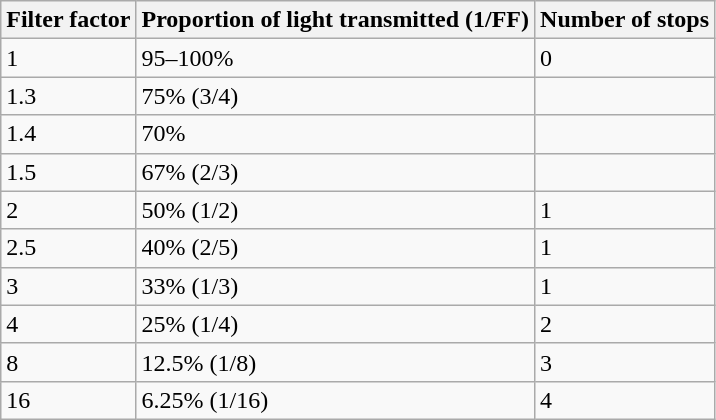<table class="wikitable">
<tr>
<th>Filter factor</th>
<th>Proportion of light transmitted (1/FF)</th>
<th>Number of stops</th>
</tr>
<tr>
<td>1</td>
<td>95–100%</td>
<td>0</td>
</tr>
<tr>
<td>1.3</td>
<td>75% (3/4)</td>
<td></td>
</tr>
<tr>
<td>1.4</td>
<td>70%</td>
<td></td>
</tr>
<tr>
<td>1.5</td>
<td>67% (2/3)</td>
<td></td>
</tr>
<tr>
<td>2</td>
<td>50% (1/2)</td>
<td>1</td>
</tr>
<tr>
<td>2.5</td>
<td>40% (2/5)</td>
<td>1</td>
</tr>
<tr>
<td>3</td>
<td>33% (1/3)</td>
<td>1</td>
</tr>
<tr>
<td>4</td>
<td>25% (1/4)</td>
<td>2</td>
</tr>
<tr>
<td>8</td>
<td>12.5% (1/8)</td>
<td>3</td>
</tr>
<tr>
<td>16</td>
<td>6.25% (1/16)</td>
<td>4</td>
</tr>
</table>
